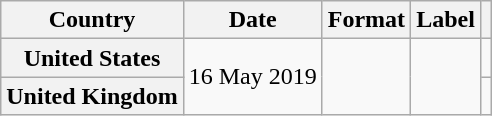<table class="wikitable plainrowheaders">
<tr>
<th scope="col">Country</th>
<th scope="col">Date</th>
<th scope="col">Format</th>
<th scope="col">Label</th>
<th scope="col"></th>
</tr>
<tr>
<th scope="row">United States</th>
<td rowspan="2">16 May 2019</td>
<td rowspan="2"></td>
<td rowspan="2"></td>
<td align="center"></td>
</tr>
<tr>
<th scope="row">United Kingdom</th>
<td align="center"></td>
</tr>
</table>
